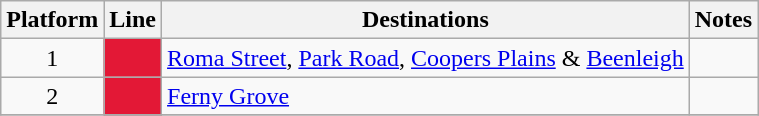<table class="wikitable" style="float: none; margin: 0.5em; ">
<tr>
<th>Platform</th>
<th>Line</th>
<th>Destinations</th>
<th>Notes</th>
</tr>
<tr>
<td rowspan=1 style="text-align:center;">1</td>
<td style="background:#E31836"><a href='#'></a></td>
<td><a href='#'>Roma Street</a>, <a href='#'>Park Road</a>, <a href='#'>Coopers Plains</a> & <a href='#'>Beenleigh</a></td>
<td></td>
</tr>
<tr>
<td rowspan=1 style="text-align:center;">2</td>
<td style="background:#E31836"><a href='#'></a></td>
<td><a href='#'>Ferny Grove</a></td>
<td></td>
</tr>
<tr>
</tr>
</table>
